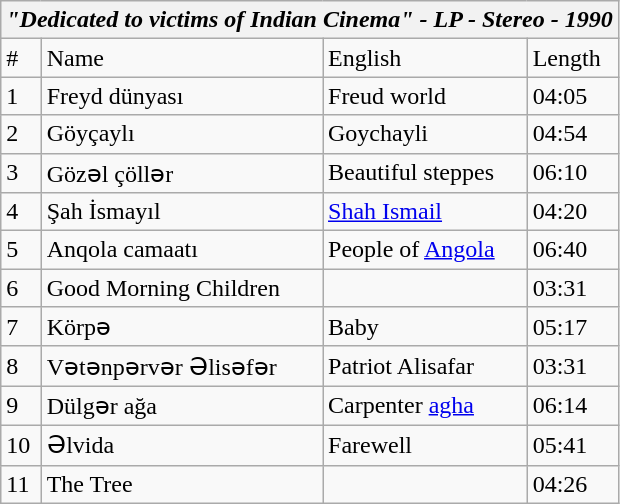<table class="wikitable">
<tr>
<th colspan="4"><em>"Dedicated to victims of Indian Cinema" - LP - Stereo - 1990</em></th>
</tr>
<tr>
<td>#</td>
<td>Name</td>
<td>English</td>
<td>Length</td>
</tr>
<tr>
<td>1</td>
<td>Freyd dünyası</td>
<td>Freud world</td>
<td>04:05</td>
</tr>
<tr>
<td>2</td>
<td>Göyçaylı</td>
<td>Goychayli</td>
<td>04:54</td>
</tr>
<tr>
<td>3</td>
<td>Gözəl çöllər</td>
<td>Beautiful steppes</td>
<td>06:10</td>
</tr>
<tr>
<td>4</td>
<td>Şah İsmayıl</td>
<td><a href='#'>Shah Ismail</a></td>
<td>04:20</td>
</tr>
<tr>
<td>5</td>
<td>Anqola camaatı</td>
<td>People of <a href='#'>Angola</a></td>
<td>06:40</td>
</tr>
<tr>
<td>6</td>
<td>Good Morning Children</td>
<td></td>
<td>03:31</td>
</tr>
<tr>
<td>7</td>
<td>Körpə</td>
<td>Baby</td>
<td>05:17</td>
</tr>
<tr>
<td>8</td>
<td>Vətənpərvər Əlisəfər</td>
<td>Patriot Alisafar</td>
<td>03:31</td>
</tr>
<tr>
<td>9</td>
<td>Dülgər ağa</td>
<td>Carpenter <a href='#'>agha</a></td>
<td>06:14</td>
</tr>
<tr>
<td>10</td>
<td>Əlvida</td>
<td>Farewell</td>
<td>05:41</td>
</tr>
<tr>
<td>11</td>
<td>The Tree</td>
<td></td>
<td>04:26</td>
</tr>
</table>
